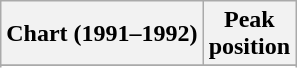<table class="wikitable sortable plainrowheaders" style="text-align:center">
<tr>
<th scope="col">Chart (1991–1992)</th>
<th scope="col">Peak <br>position</th>
</tr>
<tr>
</tr>
<tr>
</tr>
</table>
